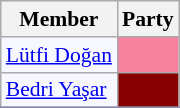<table class=wikitable style="border:1px solid #8888aa; background-color:#f7f8ff; padding:0px; font-size:90%;">
<tr>
<th>Member</th>
<th>Party</th>
</tr>
<tr>
<td><a href='#'>Lütfi Doğan</a></td>
<td style="background: #F7819F"></td>
</tr>
<tr>
<td><a href='#'>Bedri Yaşar</a></td>
<td style="background: #870000"></td>
</tr>
<tr>
</tr>
</table>
